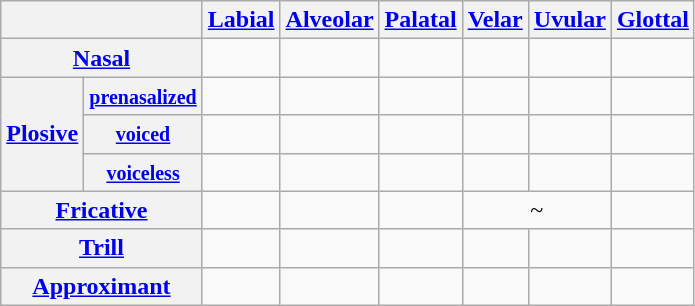<table class="wikitable" style="text-align: center;">
<tr>
<th colspan=2></th>
<th><a href='#'>Labial</a></th>
<th><a href='#'>Alveolar</a></th>
<th><a href='#'>Palatal</a></th>
<th><a href='#'>Velar</a></th>
<th><a href='#'>Uvular</a></th>
<th><a href='#'>Glottal</a></th>
</tr>
<tr>
<th colspan=2><a href='#'>Nasal</a></th>
<td> </td>
<td> </td>
<td> </td>
<td> </td>
<td></td>
<td></td>
</tr>
<tr>
<th rowspan=3><a href='#'>Plosive</a></th>
<th><small><a href='#'>prenasalized</a></small></th>
<td> </td>
<td> </td>
<td> </td>
<td> </td>
<td></td>
<td></td>
</tr>
<tr>
<th><small><a href='#'>voiced</a></small></th>
<td> </td>
<td> </td>
<td> </td>
<td> </td>
<td></td>
<td></td>
</tr>
<tr>
<th><small><a href='#'>voiceless</a></small></th>
<td> </td>
<td> </td>
<td> </td>
<td> </td>
<td> </td>
<td></td>
</tr>
<tr>
<th colspan=2><a href='#'>Fricative</a></th>
<td> </td>
<td> </td>
<td></td>
<td colspan="2">~ </td>
<td></td>
</tr>
<tr>
<th colspan=2><a href='#'>Trill</a></th>
<td></td>
<td> </td>
<td></td>
<td></td>
<td></td>
<td></td>
</tr>
<tr>
<th colspan=2><a href='#'>Approximant</a></th>
<td> </td>
<td> </td>
<td> </td>
<td></td>
<td></td>
<td></td>
</tr>
</table>
